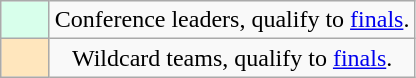<table class="wikitable" style="float:left; margin-right:15px; text-align: center;">
<tr>
<td style="width:25px;background:#d8ffeb; text-align:center;"></td>
<td>Conference leaders, qualify to <a href='#'>finals</a>.</td>
</tr>
<tr>
<td style="width:25px;background:#ffe6bd; text-align:center;"></td>
<td>Wildcard teams, qualify to <a href='#'>finals</a>.</td>
</tr>
</table>
